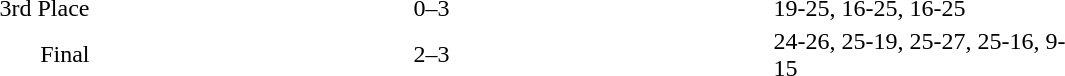<table>
<tr>
<th width=150></th>
<th width=190></th>
<th width=60></th>
<th width=190></th>
<th width=200></th>
</tr>
<tr>
<td align=right>3rd Place</td>
<td align=right></td>
<td align=center>0–3</td>
<td><strong></strong></td>
<td>19-25, 16-25, 16-25</td>
</tr>
<tr>
<td align=right>Final</td>
<td align=right></td>
<td align=center>2–3</td>
<td><strong></strong></td>
<td>24-26, 25-19, 25-27, 25-16, 9-15</td>
</tr>
</table>
